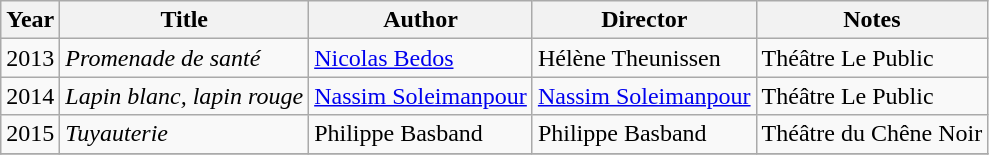<table class="wikitable">
<tr>
<th>Year</th>
<th>Title</th>
<th>Author</th>
<th>Director</th>
<th>Notes</th>
</tr>
<tr>
<td>2013</td>
<td><em>Promenade de santé</em></td>
<td><a href='#'>Nicolas Bedos</a></td>
<td>Hélène Theunissen</td>
<td>Théâtre Le Public</td>
</tr>
<tr>
<td>2014</td>
<td><em>Lapin blanc, lapin rouge</em></td>
<td><a href='#'>Nassim Soleimanpour</a></td>
<td><a href='#'>Nassim Soleimanpour</a></td>
<td>Théâtre Le Public</td>
</tr>
<tr>
<td>2015</td>
<td><em>Tuyauterie</em></td>
<td>Philippe Basband</td>
<td>Philippe Basband</td>
<td>Théâtre du Chêne Noir</td>
</tr>
<tr>
</tr>
</table>
